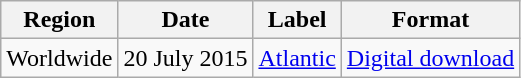<table class="wikitable">
<tr>
<th>Region</th>
<th>Date</th>
<th>Label</th>
<th>Format</th>
</tr>
<tr>
<td>Worldwide</td>
<td>20 July 2015</td>
<td><a href='#'>Atlantic</a></td>
<td><a href='#'>Digital download</a></td>
</tr>
</table>
